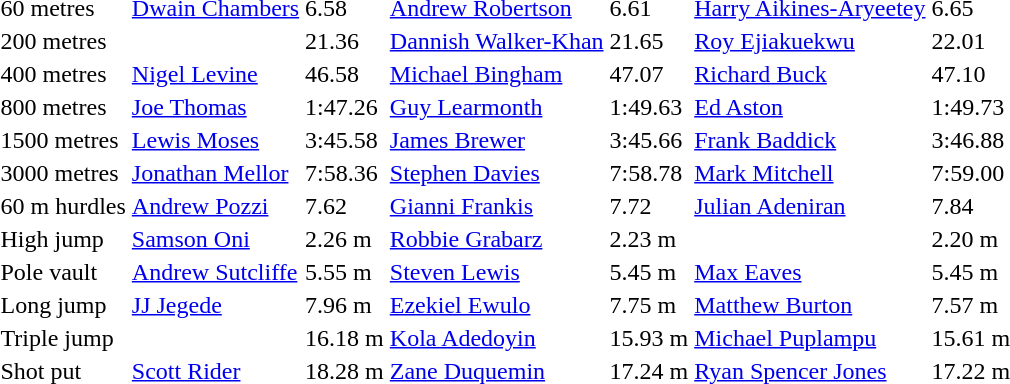<table>
<tr>
<td>60 metres</td>
<td><a href='#'>Dwain Chambers</a></td>
<td>6.58</td>
<td><a href='#'>Andrew Robertson</a></td>
<td>6.61</td>
<td><a href='#'>Harry Aikines-Aryeetey</a></td>
<td>6.65</td>
</tr>
<tr>
<td>200 metres</td>
<td></td>
<td>21.36</td>
<td><a href='#'>Dannish Walker-Khan</a></td>
<td>21.65</td>
<td><a href='#'>Roy Ejiakuekwu</a></td>
<td>22.01</td>
</tr>
<tr>
<td>400 metres</td>
<td><a href='#'>Nigel Levine</a></td>
<td>46.58</td>
<td><a href='#'>Michael Bingham</a></td>
<td>47.07</td>
<td><a href='#'>Richard Buck</a></td>
<td>47.10</td>
</tr>
<tr>
<td>800 metres</td>
<td><a href='#'>Joe Thomas</a></td>
<td>1:47.26</td>
<td><a href='#'>Guy Learmonth</a></td>
<td>1:49.63</td>
<td><a href='#'>Ed Aston</a></td>
<td>1:49.73</td>
</tr>
<tr>
<td>1500 metres</td>
<td><a href='#'>Lewis Moses</a></td>
<td>3:45.58</td>
<td><a href='#'>James Brewer</a></td>
<td>3:45.66</td>
<td><a href='#'>Frank Baddick</a></td>
<td>3:46.88</td>
</tr>
<tr>
<td>3000 metres</td>
<td><a href='#'>Jonathan Mellor</a></td>
<td>7:58.36</td>
<td><a href='#'>Stephen Davies</a></td>
<td>7:58.78</td>
<td><a href='#'>Mark Mitchell</a></td>
<td>7:59.00</td>
</tr>
<tr>
<td>60 m hurdles</td>
<td><a href='#'>Andrew Pozzi</a></td>
<td>7.62</td>
<td><a href='#'>Gianni Frankis</a></td>
<td>7.72</td>
<td><a href='#'>Julian Adeniran</a></td>
<td>7.84</td>
</tr>
<tr>
<td>High jump</td>
<td><a href='#'>Samson Oni</a></td>
<td>2.26 m</td>
<td><a href='#'>Robbie Grabarz</a></td>
<td>2.23 m</td>
<td></td>
<td>2.20 m</td>
</tr>
<tr>
<td>Pole vault</td>
<td><a href='#'>Andrew Sutcliffe</a></td>
<td>5.55 m</td>
<td><a href='#'>Steven Lewis</a></td>
<td>5.45 m</td>
<td><a href='#'>Max Eaves</a></td>
<td>5.45 m</td>
</tr>
<tr>
<td>Long jump</td>
<td><a href='#'>JJ Jegede</a></td>
<td>7.96 m</td>
<td><a href='#'>Ezekiel Ewulo</a></td>
<td>7.75 m</td>
<td><a href='#'>Matthew Burton</a></td>
<td>7.57 m</td>
</tr>
<tr>
<td>Triple jump</td>
<td></td>
<td>16.18 m</td>
<td><a href='#'>Kola Adedoyin</a></td>
<td>15.93 m</td>
<td><a href='#'>Michael Puplampu</a></td>
<td>15.61 m</td>
</tr>
<tr>
<td>Shot put</td>
<td><a href='#'>Scott Rider</a></td>
<td>18.28 m</td>
<td><a href='#'>Zane Duquemin</a></td>
<td>17.24 m</td>
<td><a href='#'>Ryan Spencer Jones</a></td>
<td>17.22 m</td>
</tr>
</table>
